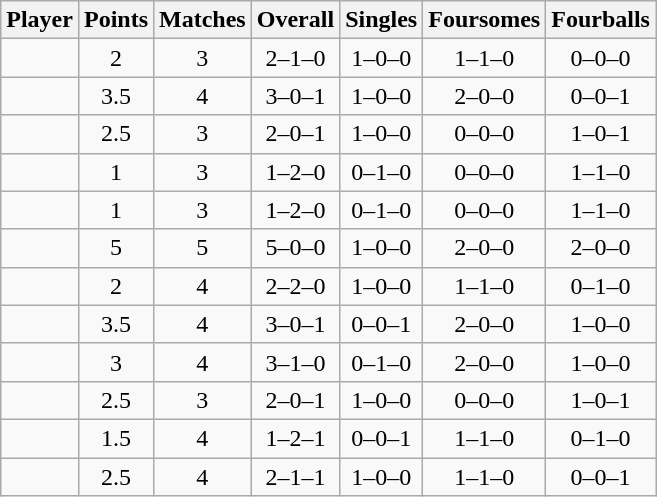<table class="wikitable sortable" style="text-align:center">
<tr>
<th>Player</th>
<th>Points</th>
<th>Matches</th>
<th>Overall</th>
<th>Singles</th>
<th>Foursomes</th>
<th>Fourballs</th>
</tr>
<tr>
<td align=left></td>
<td>2</td>
<td>3</td>
<td>2–1–0</td>
<td>1–0–0</td>
<td>1–1–0</td>
<td>0–0–0</td>
</tr>
<tr>
<td align=left></td>
<td>3.5</td>
<td>4</td>
<td>3–0–1</td>
<td>1–0–0</td>
<td>2–0–0</td>
<td>0–0–1</td>
</tr>
<tr>
<td align=left></td>
<td>2.5</td>
<td>3</td>
<td>2–0–1</td>
<td>1–0–0</td>
<td>0–0–0</td>
<td>1–0–1</td>
</tr>
<tr>
<td align=left></td>
<td>1</td>
<td>3</td>
<td>1–2–0</td>
<td>0–1–0</td>
<td>0–0–0</td>
<td>1–1–0</td>
</tr>
<tr>
<td align=left></td>
<td>1</td>
<td>3</td>
<td>1–2–0</td>
<td>0–1–0</td>
<td>0–0–0</td>
<td>1–1–0</td>
</tr>
<tr>
<td align=left></td>
<td>5</td>
<td>5</td>
<td>5–0–0</td>
<td>1–0–0</td>
<td>2–0–0</td>
<td>2–0–0</td>
</tr>
<tr>
<td align=left></td>
<td>2</td>
<td>4</td>
<td>2–2–0</td>
<td>1–0–0</td>
<td>1–1–0</td>
<td>0–1–0</td>
</tr>
<tr>
<td align=left></td>
<td>3.5</td>
<td>4</td>
<td>3–0–1</td>
<td>0–0–1</td>
<td>2–0–0</td>
<td>1–0–0</td>
</tr>
<tr>
<td align=left></td>
<td>3</td>
<td>4</td>
<td>3–1–0</td>
<td>0–1–0</td>
<td>2–0–0</td>
<td>1–0–0</td>
</tr>
<tr>
<td align=left></td>
<td>2.5</td>
<td>3</td>
<td>2–0–1</td>
<td>1–0–0</td>
<td>0–0–0</td>
<td>1–0–1</td>
</tr>
<tr>
<td align=left></td>
<td>1.5</td>
<td>4</td>
<td>1–2–1</td>
<td>0–0–1</td>
<td>1–1–0</td>
<td>0–1–0</td>
</tr>
<tr>
<td align=left></td>
<td>2.5</td>
<td>4</td>
<td>2–1–1</td>
<td>1–0–0</td>
<td>1–1–0</td>
<td>0–0–1</td>
</tr>
</table>
